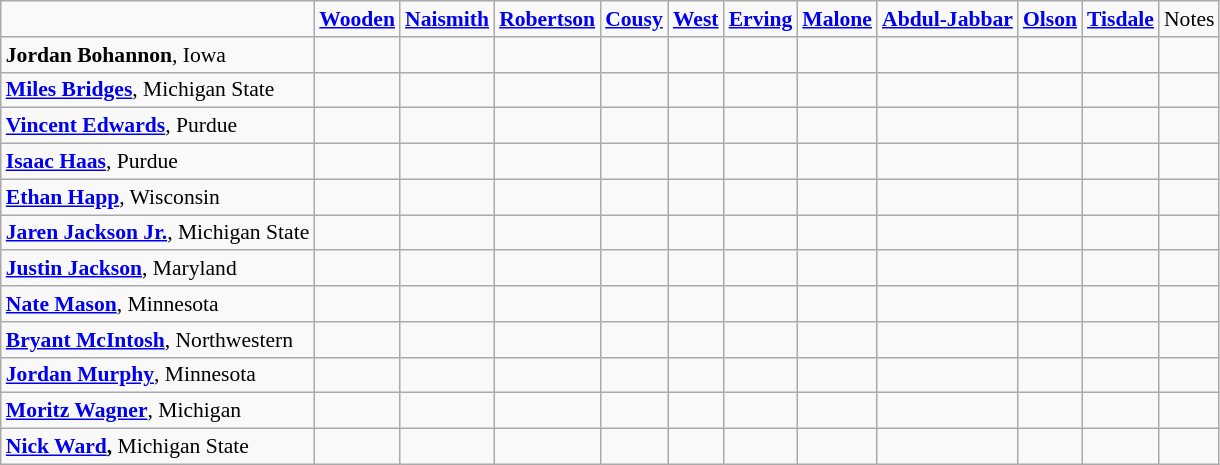<table class="wikitable" style="white-space:nowrap; font-size:90%;">
<tr>
<td></td>
<td><strong><a href='#'>Wooden</a></strong></td>
<td><strong><a href='#'>Naismith</a></strong></td>
<td><strong><a href='#'>Robertson</a></strong></td>
<td><strong><a href='#'>Cousy</a></strong></td>
<td><strong><a href='#'>West</a></strong></td>
<td><strong><a href='#'>Erving</a></strong></td>
<td><strong><a href='#'>Malone</a></strong></td>
<td><strong><a href='#'>Abdul-Jabbar</a></strong></td>
<td><strong><a href='#'>Olson</a></strong></td>
<td><strong><a href='#'>Tisdale</a></strong></td>
<td>Notes</td>
</tr>
<tr>
<td><strong>Jordan Bohannon</strong>, Iowa</td>
<td></td>
<td></td>
<td></td>
<td></td>
<td></td>
<td></td>
<td></td>
<td></td>
<td></td>
<td></td>
<td></td>
</tr>
<tr>
<td><strong><a href='#'>Miles Bridges</a></strong>, Michigan State</td>
<td></td>
<td></td>
<td></td>
<td></td>
<td></td>
<td></td>
<td></td>
<td></td>
<td></td>
<td></td>
<td></td>
</tr>
<tr>
<td><strong><a href='#'>Vincent Edwards</a></strong>, Purdue</td>
<td></td>
<td></td>
<td></td>
<td></td>
<td></td>
<td></td>
<td></td>
<td></td>
<td></td>
<td></td>
<td></td>
</tr>
<tr>
<td><strong><a href='#'>Isaac Haas</a></strong>, Purdue</td>
<td></td>
<td></td>
<td></td>
<td></td>
<td></td>
<td></td>
<td></td>
<td></td>
<td></td>
<td></td>
<td></td>
</tr>
<tr>
<td><strong><a href='#'>Ethan Happ</a></strong>, Wisconsin</td>
<td></td>
<td></td>
<td></td>
<td></td>
<td></td>
<td></td>
<td></td>
<td></td>
<td></td>
<td></td>
<td></td>
</tr>
<tr>
<td><strong><a href='#'>Jaren Jackson Jr.</a></strong>, Michigan State</td>
<td></td>
<td></td>
<td></td>
<td></td>
<td></td>
<td></td>
<td></td>
<td></td>
<td></td>
<td></td>
<td></td>
</tr>
<tr>
<td><strong><a href='#'>Justin Jackson</a></strong>, Maryland</td>
<td></td>
<td></td>
<td></td>
<td></td>
<td></td>
<td></td>
<td></td>
<td></td>
<td></td>
<td></td>
<td></td>
</tr>
<tr>
<td><strong><a href='#'>Nate Mason</a></strong>, Minnesota</td>
<td></td>
<td></td>
<td></td>
<td></td>
<td></td>
<td></td>
<td></td>
<td></td>
<td></td>
<td></td>
<td></td>
</tr>
<tr>
<td><strong><a href='#'>Bryant McIntosh</a></strong>, Northwestern</td>
<td></td>
<td></td>
<td></td>
<td></td>
<td></td>
<td></td>
<td></td>
<td></td>
<td></td>
<td></td>
<td></td>
</tr>
<tr>
<td><strong><a href='#'>Jordan Murphy</a></strong>, Minnesota</td>
<td></td>
<td></td>
<td></td>
<td></td>
<td></td>
<td></td>
<td></td>
<td></td>
<td></td>
<td></td>
<td></td>
</tr>
<tr>
<td><strong><a href='#'>Moritz Wagner</a></strong>, Michigan</td>
<td></td>
<td></td>
<td></td>
<td></td>
<td></td>
<td></td>
<td></td>
<td></td>
<td></td>
<td></td>
<td></td>
</tr>
<tr>
<td><strong><a href='#'>Nick Ward</a>,</strong> Michigan State</td>
<td></td>
<td></td>
<td></td>
<td></td>
<td></td>
<td></td>
<td></td>
<td></td>
<td></td>
<td></td>
<td></td>
</tr>
</table>
